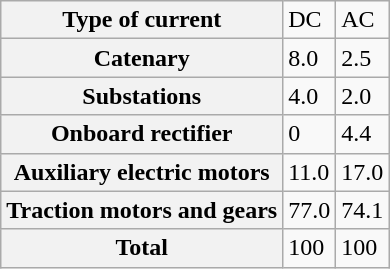<table border="1" class=wikitable>
<tr>
<th>Type of current</th>
<td>DC</td>
<td>AC</td>
</tr>
<tr>
<th>Catenary</th>
<td>8.0</td>
<td>2.5</td>
</tr>
<tr>
<th>Substations</th>
<td>4.0</td>
<td>2.0</td>
</tr>
<tr>
<th>Onboard rectifier</th>
<td>0</td>
<td>4.4</td>
</tr>
<tr>
<th>Auxiliary electric motors</th>
<td>11.0</td>
<td>17.0</td>
</tr>
<tr>
<th>Traction motors and gears</th>
<td>77.0</td>
<td>74.1</td>
</tr>
<tr>
<th>Total</th>
<td>100</td>
<td>100</td>
</tr>
</table>
